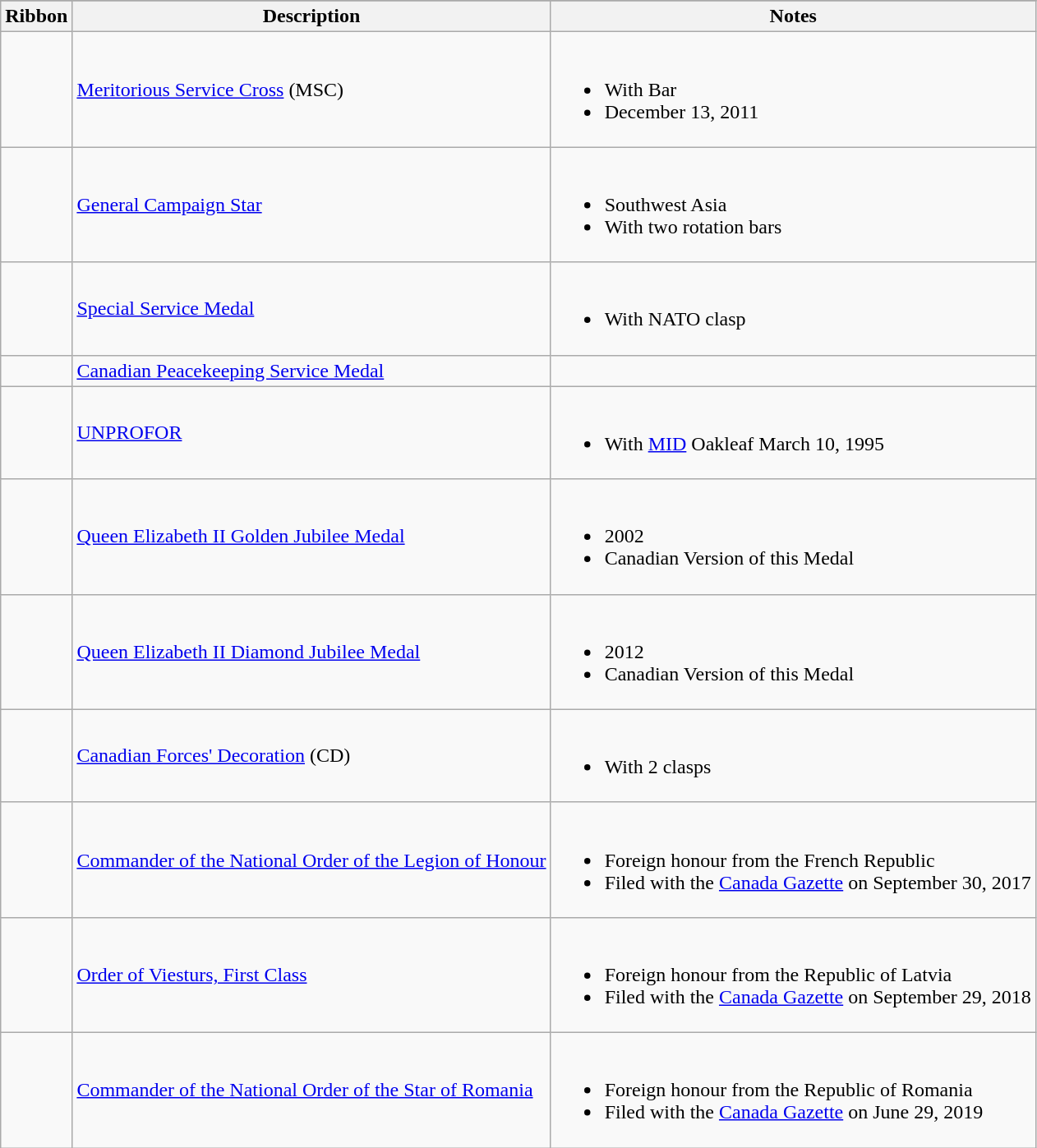<table class="wikitable" style="text-align:left;">
<tr style="background:DarkGreen;color:white" align="center">
</tr>
<tr>
<th scope="col">Ribbon</th>
<th scope="col">Description</th>
<th scope="col">Notes</th>
</tr>
<tr>
<td></td>
<td><a href='#'>Meritorious Service Cross</a> (MSC)</td>
<td><br><ul><li>With Bar</li><li>December 13, 2011</li></ul></td>
</tr>
<tr>
<td></td>
<td><a href='#'>General Campaign Star</a></td>
<td><br><ul><li>Southwest Asia</li><li>With two rotation bars</li></ul></td>
</tr>
<tr>
<td></td>
<td><a href='#'>Special Service Medal</a></td>
<td><br><ul><li>With NATO clasp</li></ul></td>
</tr>
<tr>
<td></td>
<td><a href='#'>Canadian Peacekeeping Service Medal</a></td>
<td></td>
</tr>
<tr>
<td></td>
<td><a href='#'>UNPROFOR</a></td>
<td><br><ul><li>With <a href='#'>MID</a> Oakleaf March 10, 1995</li></ul></td>
</tr>
<tr>
<td></td>
<td><a href='#'>Queen Elizabeth II Golden Jubilee Medal</a></td>
<td><br><ul><li>2002</li><li>Canadian Version of this Medal</li></ul></td>
</tr>
<tr>
<td></td>
<td><a href='#'>Queen Elizabeth II Diamond Jubilee Medal</a></td>
<td><br><ul><li>2012</li><li>Canadian Version of this Medal</li></ul></td>
</tr>
<tr>
<td></td>
<td><a href='#'>Canadian Forces' Decoration</a> (CD)</td>
<td><br><ul><li>With 2 clasps</li></ul></td>
</tr>
<tr>
<td></td>
<td><a href='#'>Commander of the National Order of the Legion of Honour</a></td>
<td><br><ul><li>Foreign honour from the French Republic</li><li>Filed with the <a href='#'>Canada Gazette</a> on September 30, 2017</li></ul></td>
</tr>
<tr>
<td></td>
<td><a href='#'>Order of Viesturs, First Class</a></td>
<td><br><ul><li>Foreign honour from the Republic of Latvia</li><li>Filed with the <a href='#'>Canada Gazette</a> on September 29, 2018</li></ul></td>
</tr>
<tr>
<td></td>
<td><a href='#'>Commander of the National Order of the Star of Romania</a></td>
<td><br><ul><li>Foreign honour from the Republic of Romania</li><li>Filed with the <a href='#'>Canada Gazette</a> on June 29, 2019</li></ul></td>
</tr>
</table>
